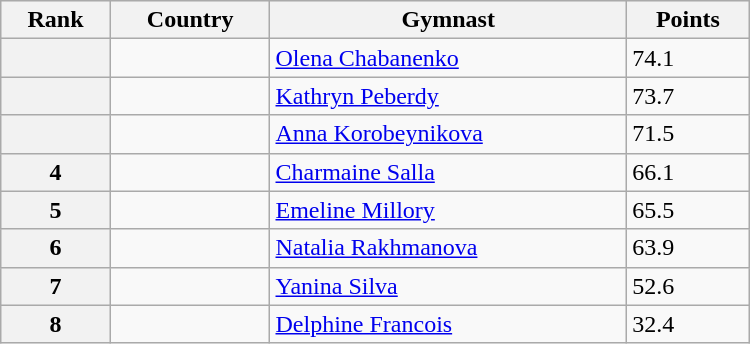<table class="wikitable" width=500>
<tr bgcolor="#efefef">
<th>Rank</th>
<th>Country</th>
<th>Gymnast</th>
<th>Points</th>
</tr>
<tr>
<th></th>
<td></td>
<td><a href='#'>Olena Chabanenko</a></td>
<td>74.1</td>
</tr>
<tr>
<th></th>
<td></td>
<td><a href='#'>Kathryn Peberdy</a></td>
<td>73.7</td>
</tr>
<tr>
<th></th>
<td></td>
<td><a href='#'>Anna Korobeynikova</a></td>
<td>71.5</td>
</tr>
<tr>
<th>4</th>
<td></td>
<td><a href='#'>Charmaine Salla</a></td>
<td>66.1</td>
</tr>
<tr>
<th>5</th>
<td></td>
<td><a href='#'>Emeline Millory</a></td>
<td>65.5</td>
</tr>
<tr>
<th>6</th>
<td></td>
<td><a href='#'>Natalia Rakhmanova</a></td>
<td>63.9</td>
</tr>
<tr>
<th>7</th>
<td></td>
<td><a href='#'>Yanina Silva</a></td>
<td>52.6</td>
</tr>
<tr>
<th>8</th>
<td></td>
<td><a href='#'>Delphine Francois</a></td>
<td>32.4</td>
</tr>
</table>
